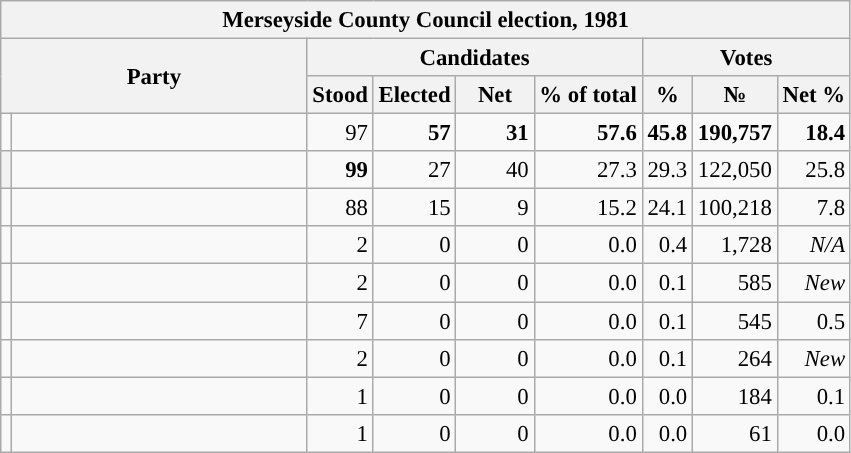<table class="wikitable" style="font-size:95%">
<tr>
<th colspan="16" style="background-color:#f2f2f2">Merseyside County Council election, 1981</th>
</tr>
<tr style="vertical-align:center;">
<th colspan="2" rowspan="2">Party</th>
<th colspan="4" style="width: 30px">Candidates</th>
<th colspan="3" style="width: 30px">Votes</th>
</tr>
<tr>
<th>Stood</th>
<th>Elected</th>
<th style="width: 45px">Net</th>
<th>% of total</th>
<th>%</th>
<th>№</th>
<th>Net %</th>
</tr>
<tr>
<td style="background-color: "></td>
<td style="width: 190px"><a href='#'></a></td>
<td style="text-align:right; ">97</td>
<td style="text-align:right; "><strong>57</strong></td>
<td style="text-align:right; "><span><strong>31</strong></span></td>
<td style="text-align:right; "><strong>57.6</strong></td>
<td style="text-align:right; "><strong>45.8</strong></td>
<td style="text-align:right; "><strong>190,757</strong></td>
<td style="text-align:right; "><span><strong>18.4</strong></span></td>
</tr>
<tr>
<th style="background-color: "></th>
<td style="width: 190px"><a href='#'></a></td>
<td style="text-align:right; "><strong>99</strong></td>
<td style="text-align:right; ">27</td>
<td style="text-align:right; "><span>40</span></td>
<td style="text-align:right; ">27.3</td>
<td style="text-align:right; ">29.3</td>
<td style="text-align:right; ">122,050</td>
<td style="text-align:right; "><span>25.8</span></td>
</tr>
<tr>
<td style="background-color: "></td>
<td style="width: 190px"><a href='#'></a></td>
<td style="text-align:right; ">88</td>
<td style="text-align:right; ">15</td>
<td style="text-align:right; "><span>9</span></td>
<td style="text-align:right; ">15.2</td>
<td style="text-align:right; ">24.1</td>
<td style="text-align:right; ">100,218</td>
<td style="text-align:right; "><span>7.8</span></td>
</tr>
<tr>
<td style="background-color: "></td>
<td style="width: 190px"><a href='#'></a></td>
<td style="text-align:right; ">2</td>
<td style="text-align:right; ">0</td>
<td style="text-align:right; ">0</td>
<td style="text-align:right; ">0.0</td>
<td style="text-align:right; ">0.4</td>
<td style="text-align:right; ">1,728</td>
<td style="text-align:right; "><em>N/A</em></td>
</tr>
<tr>
<td style="background-color: "></td>
<td style="width: 190px"><a href='#'></a></td>
<td style="text-align:right; ">2</td>
<td style="text-align:right; ">0</td>
<td style="text-align:right; ">0</td>
<td style="text-align:right; ">0.0</td>
<td style="text-align:right; ">0.1</td>
<td style="text-align:right; ">585</td>
<td style="text-align:right; "><em>New</em></td>
</tr>
<tr>
<td style="background-color: "></td>
<td style="width: 190px"><a href='#'></a></td>
<td style="text-align:right; ">7</td>
<td style="text-align:right; ">0</td>
<td style="text-align:right; ">0</td>
<td style="text-align:right; ">0.0</td>
<td style="text-align:right; ">0.1</td>
<td style="text-align:right; ">545</td>
<td style="text-align:right; "><span>0.5</span></td>
</tr>
<tr>
<td style="background-color: "></td>
<td style="width: 190px"><a href='#'></a></td>
<td style="text-align:right; ">2</td>
<td style="text-align:right; ">0</td>
<td style="text-align:right; ">0</td>
<td style="text-align:right; ">0.0</td>
<td style="text-align:right; ">0.1</td>
<td style="text-align:right; ">264</td>
<td style="text-align:right; "><em>New</em></td>
</tr>
<tr>
<td style="background-color: "></td>
<td style="width: 190px"><a href='#'></a></td>
<td style="text-align:right; ">1</td>
<td style="text-align:right; ">0</td>
<td style="text-align:right; ">0</td>
<td style="text-align:right; ">0.0</td>
<td style="text-align:right; ">0.0</td>
<td style="text-align:right; ">184</td>
<td style="text-align:right; "><span>0.1</span></td>
</tr>
<tr>
<td style="background-color: "></td>
<td style="width: 190px"><a href='#'></a></td>
<td style="text-align:right; ">1</td>
<td style="text-align:right; ">0</td>
<td style="text-align:right; ">0</td>
<td style="text-align:right; ">0.0</td>
<td style="text-align:right; ">0.0</td>
<td style="text-align:right; ">61</td>
<td style="text-align:right; ">0.0</td>
</tr>
</table>
